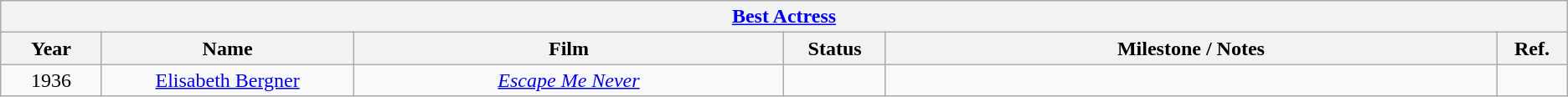<table class="wikitable" style="text-align: center">
<tr>
<th colspan=6 style="text-align:center;"><a href='#'>Best Actress</a></th>
</tr>
<tr>
<th style="width:075px;">Year</th>
<th style="width:200px;">Name</th>
<th style="width:350px;">Film</th>
<th style="width:075px;">Status</th>
<th style="width:500px;">Milestone / Notes</th>
<th style="width:50px;">Ref.</th>
</tr>
<tr>
<td style="text-align: center">1936</td>
<td><a href='#'>Elisabeth Bergner</a></td>
<td><em><a href='#'>Escape Me Never</a></em></td>
<td></td>
<td></td>
<td></td>
</tr>
</table>
